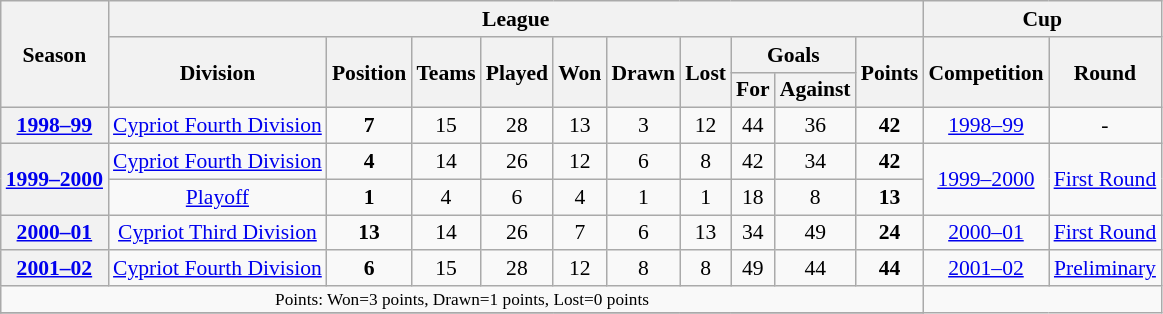<table class="wikitable" style="text-align: center; font-size:90%">
<tr>
<th rowspan=3>Season</th>
<th colspan="10">League</th>
<th colspan="3">Cup</th>
</tr>
<tr>
<th rowspan=2>Division</th>
<th rowspan=2>Position</th>
<th rowspan=2>Teams</th>
<th rowspan=2>Played</th>
<th rowspan=2>Won</th>
<th rowspan=2>Drawn</th>
<th rowspan=2>Lost</th>
<th colspan="2">Goals</th>
<th rowspan=2>Points</th>
<th rowspan=2>Competition</th>
<th rowspan=2>Round</th>
</tr>
<tr>
<th>For</th>
<th>Against</th>
</tr>
<tr>
<th><a href='#'>1998–99</a></th>
<td><a href='#'>Cypriot Fourth Division</a></td>
<td><strong>7</strong></td>
<td>15</td>
<td>28</td>
<td>13</td>
<td>3</td>
<td>12</td>
<td>44</td>
<td>36</td>
<td><strong>42</strong></td>
<td><a href='#'>1998–99</a></td>
<td>-</td>
</tr>
<tr>
<th rowspan=2><a href='#'>1999–2000</a></th>
<td><a href='#'>Cypriot Fourth Division</a></td>
<td><strong>4</strong></td>
<td>14</td>
<td>26</td>
<td>12</td>
<td>6</td>
<td>8</td>
<td>42</td>
<td>34</td>
<td><strong>42</strong></td>
<td rowspan=2><a href='#'>1999–2000</a></td>
<td rowspan=2><a href='#'>First Round</a></td>
</tr>
<tr>
<td><a href='#'>Playoff</a></td>
<td><strong>1</strong></td>
<td>4</td>
<td>6</td>
<td>4</td>
<td>1</td>
<td>1</td>
<td>18</td>
<td>8</td>
<td><strong>13</strong></td>
</tr>
<tr>
<th><a href='#'>2000–01</a></th>
<td><a href='#'>Cypriot Third Division</a></td>
<td><strong>13</strong></td>
<td>14</td>
<td>26</td>
<td>7</td>
<td>6</td>
<td>13</td>
<td>34</td>
<td>49</td>
<td><strong>24</strong></td>
<td><a href='#'>2000–01</a></td>
<td><a href='#'>First Round</a></td>
</tr>
<tr>
<th><a href='#'>2001–02</a></th>
<td><a href='#'>Cypriot Fourth Division</a></td>
<td><strong>6</strong></td>
<td>15</td>
<td>28</td>
<td>12</td>
<td>8</td>
<td>8</td>
<td>49</td>
<td>44</td>
<td><strong>44</strong></td>
<td><a href='#'>2001–02</a></td>
<td><a href='#'>Preliminary</a></td>
</tr>
<tr>
<td colspan="11" style="font-size:80%">Points: Won=3 points, Drawn=1 points, Lost=0 points</td>
</tr>
<tr>
</tr>
</table>
